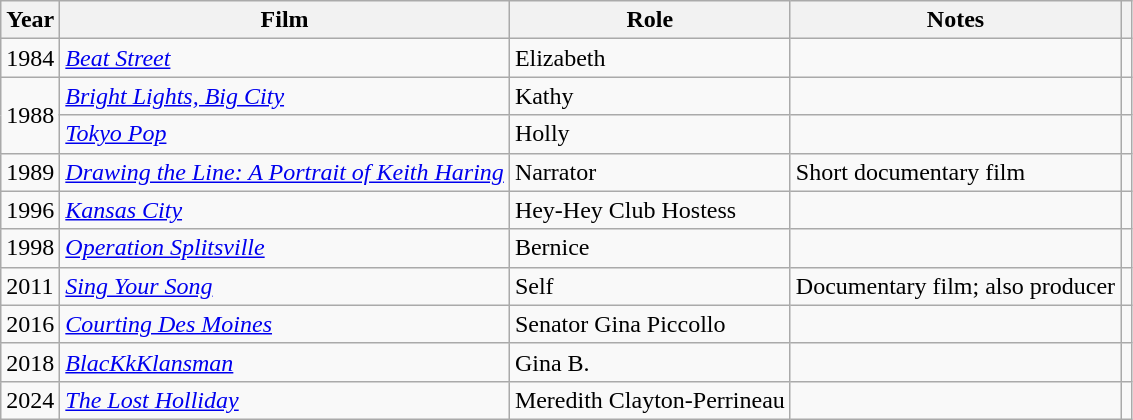<table class="wikitable sortable">
<tr>
<th>Year</th>
<th>Film</th>
<th>Role</th>
<th class=unsortable>Notes</th>
<th class=unsortable></th>
</tr>
<tr>
<td>1984</td>
<td><em><a href='#'>Beat Street</a></em></td>
<td>Elizabeth</td>
<td></td>
<td></td>
</tr>
<tr>
<td rowspan=2>1988</td>
<td><em><a href='#'>Bright Lights, Big City</a></em></td>
<td>Kathy</td>
<td></td>
<td></td>
</tr>
<tr>
<td><em><a href='#'>Tokyo Pop</a></em></td>
<td>Holly</td>
<td></td>
<td></td>
</tr>
<tr>
<td>1989</td>
<td><em><a href='#'>Drawing the Line: A Portrait of Keith Haring</a></em></td>
<td>Narrator</td>
<td>Short documentary film</td>
<td></td>
</tr>
<tr>
<td>1996</td>
<td><em><a href='#'>Kansas City</a></em></td>
<td>Hey-Hey Club Hostess</td>
<td></td>
<td></td>
</tr>
<tr>
<td>1998</td>
<td><em><a href='#'>Operation Splitsville</a></em></td>
<td>Bernice</td>
<td></td>
<td></td>
</tr>
<tr>
<td>2011</td>
<td><em><a href='#'>Sing Your Song</a></em></td>
<td>Self</td>
<td>Documentary film; also producer</td>
<td></td>
</tr>
<tr>
<td>2016</td>
<td><em><a href='#'>Courting Des Moines</a></em></td>
<td>Senator Gina Piccollo</td>
<td></td>
<td></td>
</tr>
<tr>
<td>2018</td>
<td><em><a href='#'>BlacKkKlansman</a></em></td>
<td>Gina B.</td>
<td></td>
<td></td>
</tr>
<tr>
<td>2024</td>
<td><em><a href='#'>The Lost Holliday</a></em></td>
<td>Meredith Clayton-Perrineau</td>
<td></td>
</tr>
</table>
